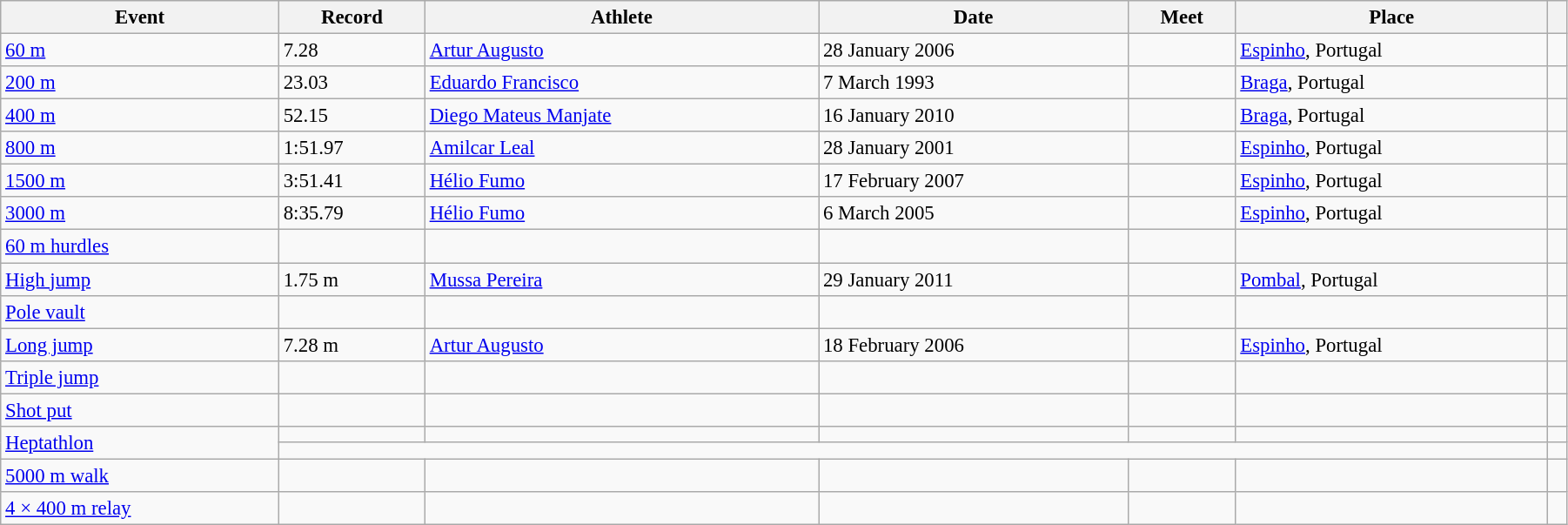<table class="wikitable" style="font-size:95%; width: 95%;">
<tr>
<th>Event</th>
<th>Record</th>
<th>Athlete</th>
<th>Date</th>
<th>Meet</th>
<th>Place</th>
<th></th>
</tr>
<tr>
<td><a href='#'>60 m</a></td>
<td>7.28</td>
<td><a href='#'>Artur Augusto</a></td>
<td>28 January 2006</td>
<td></td>
<td><a href='#'>Espinho</a>, Portugal</td>
<td></td>
</tr>
<tr>
<td><a href='#'>200 m</a></td>
<td>23.03</td>
<td><a href='#'>Eduardo Francisco</a></td>
<td>7 March 1993</td>
<td></td>
<td><a href='#'>Braga</a>, Portugal</td>
<td></td>
</tr>
<tr>
<td><a href='#'>400 m</a></td>
<td>52.15</td>
<td><a href='#'>Diego Mateus Manjate</a></td>
<td>16 January 2010</td>
<td></td>
<td><a href='#'>Braga</a>, Portugal</td>
<td></td>
</tr>
<tr>
<td><a href='#'>800 m</a></td>
<td>1:51.97</td>
<td><a href='#'>Amilcar Leal</a></td>
<td>28 January 2001</td>
<td></td>
<td><a href='#'>Espinho</a>, Portugal</td>
<td></td>
</tr>
<tr>
<td><a href='#'>1500 m</a></td>
<td>3:51.41</td>
<td><a href='#'>Hélio Fumo</a></td>
<td>17 February 2007</td>
<td></td>
<td><a href='#'>Espinho</a>, Portugal</td>
<td></td>
</tr>
<tr>
<td><a href='#'>3000 m</a></td>
<td>8:35.79</td>
<td><a href='#'>Hélio Fumo</a></td>
<td>6 March 2005</td>
<td></td>
<td><a href='#'>Espinho</a>, Portugal</td>
<td></td>
</tr>
<tr>
<td><a href='#'>60 m hurdles</a></td>
<td></td>
<td></td>
<td></td>
<td></td>
<td></td>
<td></td>
</tr>
<tr>
<td><a href='#'>High jump</a></td>
<td>1.75 m</td>
<td><a href='#'>Mussa Pereira</a></td>
<td>29 January 2011</td>
<td></td>
<td><a href='#'>Pombal</a>, Portugal</td>
<td></td>
</tr>
<tr>
<td><a href='#'>Pole vault</a></td>
<td></td>
<td></td>
<td></td>
<td></td>
<td></td>
<td></td>
</tr>
<tr>
<td><a href='#'>Long jump</a></td>
<td>7.28 m</td>
<td><a href='#'>Artur Augusto</a></td>
<td>18 February 2006</td>
<td></td>
<td><a href='#'>Espinho</a>, Portugal</td>
<td></td>
</tr>
<tr>
<td><a href='#'>Triple jump</a></td>
<td></td>
<td></td>
<td></td>
<td></td>
<td></td>
<td></td>
</tr>
<tr>
<td><a href='#'>Shot put</a></td>
<td></td>
<td></td>
<td></td>
<td></td>
<td></td>
<td></td>
</tr>
<tr>
<td rowspan=2><a href='#'>Heptathlon</a></td>
<td></td>
<td></td>
<td></td>
<td></td>
<td></td>
<td></td>
</tr>
<tr>
<td colspan=5></td>
<td></td>
</tr>
<tr>
<td><a href='#'>5000 m walk</a></td>
<td></td>
<td></td>
<td></td>
<td></td>
<td></td>
<td></td>
</tr>
<tr>
<td><a href='#'>4 × 400 m relay</a></td>
<td></td>
<td></td>
<td></td>
<td></td>
<td></td>
<td></td>
</tr>
</table>
